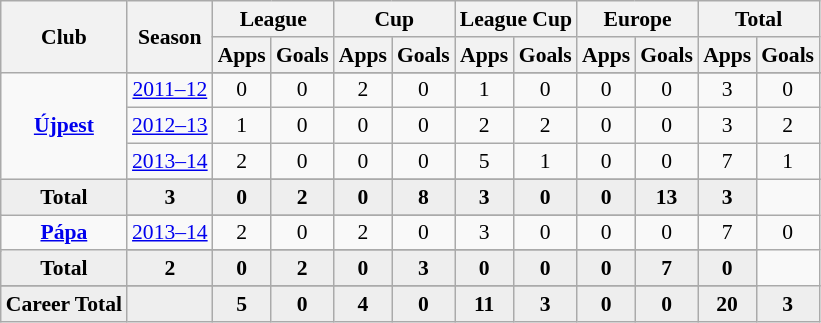<table class="wikitable" style="font-size:90%; text-align: center;">
<tr>
<th rowspan="2">Club</th>
<th rowspan="2">Season</th>
<th colspan="2">League</th>
<th colspan="2">Cup</th>
<th colspan="2">League Cup</th>
<th colspan="2">Europe</th>
<th colspan="2">Total</th>
</tr>
<tr>
<th>Apps</th>
<th>Goals</th>
<th>Apps</th>
<th>Goals</th>
<th>Apps</th>
<th>Goals</th>
<th>Apps</th>
<th>Goals</th>
<th>Apps</th>
<th>Goals</th>
</tr>
<tr ||-||-||-|->
<td rowspan="5" valign="center"><strong><a href='#'>Újpest</a></strong></td>
</tr>
<tr>
<td><a href='#'>2011–12</a></td>
<td>0</td>
<td>0</td>
<td>2</td>
<td>0</td>
<td>1</td>
<td>0</td>
<td>0</td>
<td>0</td>
<td>3</td>
<td>0</td>
</tr>
<tr>
<td><a href='#'>2012–13</a></td>
<td>1</td>
<td>0</td>
<td>0</td>
<td>0</td>
<td>2</td>
<td>2</td>
<td>0</td>
<td>0</td>
<td>3</td>
<td>2</td>
</tr>
<tr>
<td><a href='#'>2013–14</a></td>
<td>2</td>
<td>0</td>
<td>0</td>
<td>0</td>
<td>5</td>
<td>1</td>
<td>0</td>
<td>0</td>
<td>7</td>
<td>1</td>
</tr>
<tr>
</tr>
<tr style="font-weight:bold; background-color:#eeeeee;">
<td>Total</td>
<td>3</td>
<td>0</td>
<td>2</td>
<td>0</td>
<td>8</td>
<td>3</td>
<td>0</td>
<td>0</td>
<td>13</td>
<td>3</td>
</tr>
<tr>
<td rowspan="3" valign="center"><strong><a href='#'>Pápa</a></strong></td>
</tr>
<tr>
<td><a href='#'>2013–14</a></td>
<td>2</td>
<td>0</td>
<td>2</td>
<td>0</td>
<td>3</td>
<td>0</td>
<td>0</td>
<td>0</td>
<td>7</td>
<td>0</td>
</tr>
<tr>
</tr>
<tr style="font-weight:bold; background-color:#eeeeee;">
<td>Total</td>
<td>2</td>
<td>0</td>
<td>2</td>
<td>0</td>
<td>3</td>
<td>0</td>
<td>0</td>
<td>0</td>
<td>7</td>
<td>0</td>
</tr>
<tr>
</tr>
<tr style="font-weight:bold; background-color:#eeeeee;">
<td rowspan="2" valign="top"><strong>Career Total</strong></td>
<td></td>
<td><strong>5</strong></td>
<td><strong>0</strong></td>
<td><strong>4</strong></td>
<td><strong>0</strong></td>
<td><strong>11</strong></td>
<td><strong>3</strong></td>
<td><strong>0</strong></td>
<td><strong>0</strong></td>
<td><strong>20</strong></td>
<td><strong>3</strong></td>
</tr>
</table>
